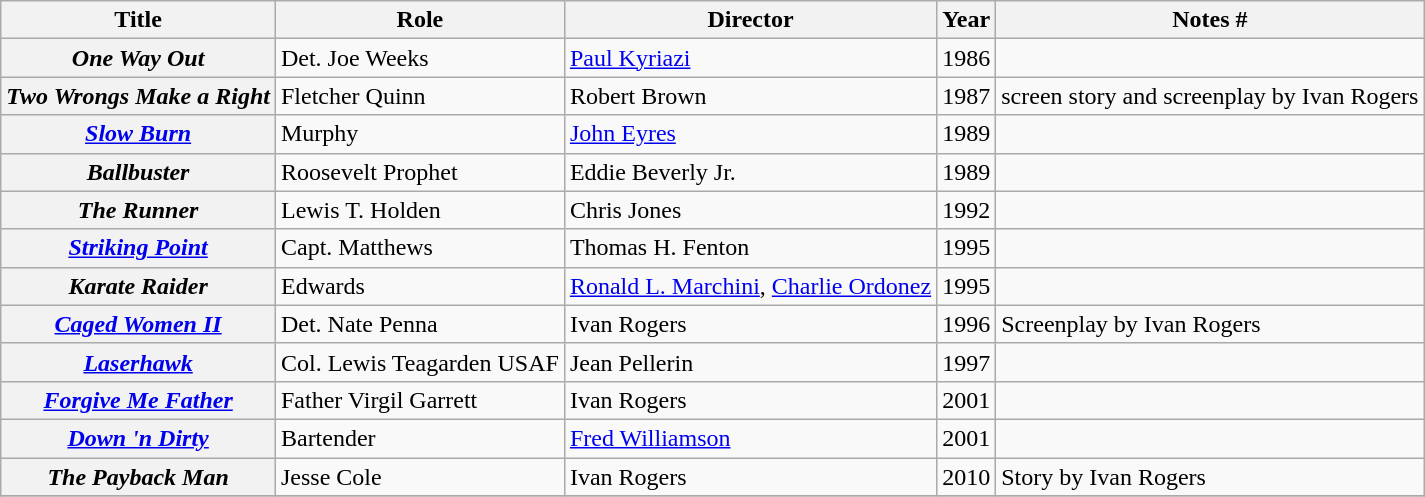<table class="wikitable plainrowheaders sortable">
<tr>
<th scope="col">Title</th>
<th scope="col">Role</th>
<th scope="col">Director</th>
<th scope="col">Year</th>
<th scope="col" class="unsortable">Notes #</th>
</tr>
<tr>
<th scope="row"><em>One Way Out</em></th>
<td>Det. Joe Weeks</td>
<td><a href='#'>Paul Kyriazi</a></td>
<td>1986</td>
<td></td>
</tr>
<tr>
<th scope="row"><em>Two Wrongs Make a Right</em></th>
<td>Fletcher Quinn</td>
<td>Robert Brown</td>
<td>1987</td>
<td>screen story and screenplay by  Ivan Rogers</td>
</tr>
<tr>
<th scope="row"><em><a href='#'>Slow Burn</a></em></th>
<td>Murphy</td>
<td><a href='#'>John Eyres</a></td>
<td>1989</td>
<td></td>
</tr>
<tr>
<th scope="row"><em>Ballbuster</em></th>
<td>Roosevelt Prophet</td>
<td>Eddie Beverly Jr.</td>
<td>1989</td>
<td></td>
</tr>
<tr>
<th scope="row"><em>The Runner</em></th>
<td>Lewis T. Holden</td>
<td>Chris Jones</td>
<td>1992</td>
<td></td>
</tr>
<tr>
<th scope="row"><em><a href='#'>Striking Point</a></em></th>
<td>Capt. Matthews</td>
<td>Thomas H. Fenton</td>
<td>1995</td>
<td></td>
</tr>
<tr>
<th scope="row"><em>Karate Raider</em></th>
<td>Edwards</td>
<td><a href='#'>Ronald L. Marchini</a>, <a href='#'>Charlie Ordonez</a></td>
<td>1995</td>
<td></td>
</tr>
<tr>
<th scope="row"><em><a href='#'>Caged Women II </a></em></th>
<td>Det. Nate Penna</td>
<td>Ivan Rogers</td>
<td>1996</td>
<td>Screenplay by Ivan Rogers</td>
</tr>
<tr>
<th scope="row"><em><a href='#'>Laserhawk </a></em></th>
<td>Col. Lewis Teagarden USAF</td>
<td>Jean Pellerin</td>
<td>1997</td>
<td></td>
</tr>
<tr>
<th scope="row"><em><a href='#'>Forgive Me Father</a></em></th>
<td>Father Virgil Garrett</td>
<td>Ivan Rogers</td>
<td>2001</td>
<td></td>
</tr>
<tr>
<th scope="row"><em><a href='#'>Down 'n Dirty</a></em></th>
<td>Bartender</td>
<td><a href='#'>Fred Williamson</a></td>
<td>2001</td>
<td></td>
</tr>
<tr>
<th scope="row"><em>The Payback Man</em></th>
<td>Jesse Cole</td>
<td>Ivan Rogers</td>
<td>2010</td>
<td>Story by Ivan Rogers</td>
</tr>
<tr>
</tr>
</table>
